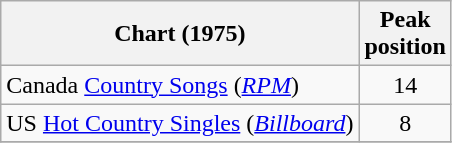<table class="wikitable sortable">
<tr>
<th align="left">Chart (1975)</th>
<th align="center">Peak<br>position</th>
</tr>
<tr>
<td align="left">Canada <a href='#'>Country Songs</a> (<em><a href='#'>RPM</a></em>)</td>
<td align="center">14</td>
</tr>
<tr>
<td align="left">US <a href='#'>Hot Country Singles</a> (<em><a href='#'>Billboard</a></em>)</td>
<td align="center">8</td>
</tr>
<tr>
</tr>
</table>
